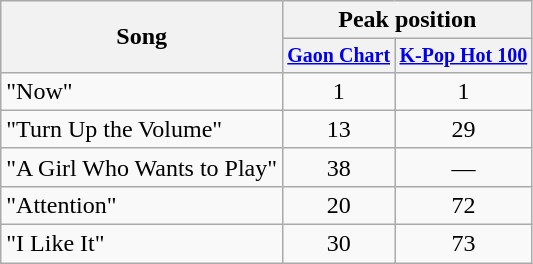<table class="wikitable sortable" style="text-align:center;">
<tr>
<th rowspan="2">Song</th>
<th colspan="9">Peak position</th>
</tr>
<tr style="font-size:smaller;">
<th><a href='#'>Gaon Chart</a></th>
<th><a href='#'>K-Pop Hot 100</a></th>
</tr>
<tr>
<td style="text-align:left;">"Now"</td>
<td>1</td>
<td>1</td>
</tr>
<tr>
<td style="text-align:left;">"Turn Up the Volume"</td>
<td>13</td>
<td>29</td>
</tr>
<tr>
<td style="text-align:left;">"A Girl Who Wants to Play"</td>
<td>38</td>
<td>—</td>
</tr>
<tr>
<td style="text-align:left;">"Attention"</td>
<td>20</td>
<td>72</td>
</tr>
<tr>
<td style="text-align:left;">"I Like It"</td>
<td>30</td>
<td>73</td>
</tr>
</table>
